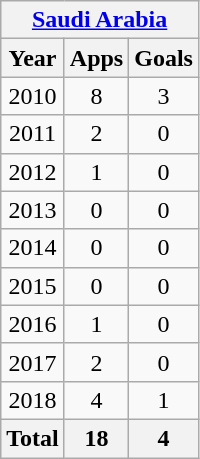<table class="wikitable" style="text-align:center">
<tr>
<th colspan=3><a href='#'>Saudi Arabia</a></th>
</tr>
<tr>
<th>Year</th>
<th>Apps</th>
<th>Goals</th>
</tr>
<tr>
<td>2010</td>
<td>8</td>
<td>3</td>
</tr>
<tr>
<td>2011</td>
<td>2</td>
<td>0</td>
</tr>
<tr>
<td>2012</td>
<td>1</td>
<td>0</td>
</tr>
<tr>
<td>2013</td>
<td>0</td>
<td>0</td>
</tr>
<tr>
<td>2014</td>
<td>0</td>
<td>0</td>
</tr>
<tr>
<td>2015</td>
<td>0</td>
<td>0</td>
</tr>
<tr>
<td>2016</td>
<td>1</td>
<td>0</td>
</tr>
<tr>
<td>2017</td>
<td>2</td>
<td>0</td>
</tr>
<tr>
<td>2018</td>
<td>4</td>
<td>1</td>
</tr>
<tr>
<th>Total</th>
<th>18</th>
<th>4</th>
</tr>
</table>
